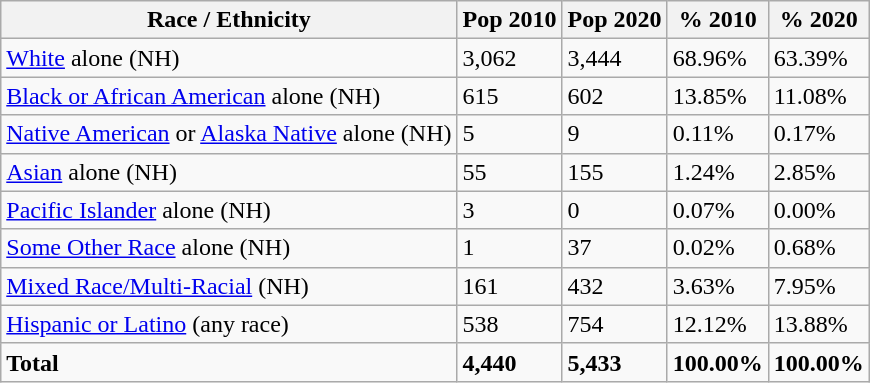<table class="wikitable">
<tr>
<th>Race / Ethnicity</th>
<th>Pop 2010</th>
<th>Pop 2020</th>
<th>% 2010</th>
<th>% 2020</th>
</tr>
<tr>
<td><a href='#'>White</a> alone (NH)</td>
<td>3,062</td>
<td>3,444</td>
<td>68.96%</td>
<td>63.39%</td>
</tr>
<tr>
<td><a href='#'>Black or African American</a> alone (NH)</td>
<td>615</td>
<td>602</td>
<td>13.85%</td>
<td>11.08%</td>
</tr>
<tr>
<td><a href='#'>Native American</a> or <a href='#'>Alaska Native</a> alone (NH)</td>
<td>5</td>
<td>9</td>
<td>0.11%</td>
<td>0.17%</td>
</tr>
<tr>
<td><a href='#'>Asian</a> alone (NH)</td>
<td>55</td>
<td>155</td>
<td>1.24%</td>
<td>2.85%</td>
</tr>
<tr>
<td><a href='#'>Pacific Islander</a> alone (NH)</td>
<td>3</td>
<td>0</td>
<td>0.07%</td>
<td>0.00%</td>
</tr>
<tr>
<td><a href='#'>Some Other Race</a> alone (NH)</td>
<td>1</td>
<td>37</td>
<td>0.02%</td>
<td>0.68%</td>
</tr>
<tr>
<td><a href='#'>Mixed Race/Multi-Racial</a> (NH)</td>
<td>161</td>
<td>432</td>
<td>3.63%</td>
<td>7.95%</td>
</tr>
<tr>
<td><a href='#'>Hispanic or Latino</a> (any race)</td>
<td>538</td>
<td>754</td>
<td>12.12%</td>
<td>13.88%</td>
</tr>
<tr>
<td><strong>Total</strong></td>
<td><strong>4,440</strong></td>
<td><strong>5,433</strong></td>
<td><strong>100.00%</strong></td>
<td><strong>100.00%</strong></td>
</tr>
</table>
